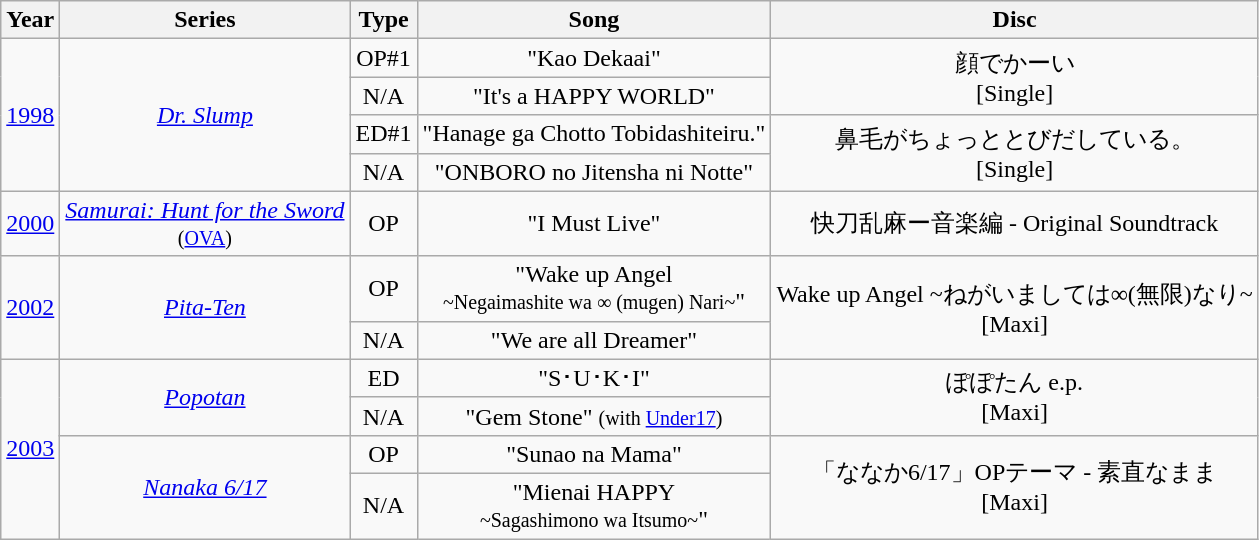<table class="wikitable">
<tr>
<th align="left">Year</th>
<th align="center">Series</th>
<th align="left">Type</th>
<th align="center">Song</th>
<th align="center">Disc</th>
</tr>
<tr>
<td align="center" rowspan="4"><a href='#'>1998</a></td>
<td align="center" rowspan="4"><em><a href='#'>Dr. Slump</a></em></td>
<td align="center">OP#1</td>
<td align="center">"Kao Dekaai"</td>
<td align="center" rowspan="2">顔でかーい<br>[Single] <br></td>
</tr>
<tr>
<td align="center">N/A</td>
<td align="center">"It's a HAPPY WORLD"</td>
</tr>
<tr>
<td align="center">ED#1</td>
<td align="center">"Hanage ga Chotto Tobidashiteiru."</td>
<td align="center" rowspan="2">鼻毛がちょっととびだしている。<br>[Single]</td>
</tr>
<tr>
<td align="center">N/A</td>
<td align="center">"ONBORO no Jitensha ni Notte"</td>
</tr>
<tr>
<td align="center" rowspan="1"><a href='#'>2000</a></td>
<td align="center" rowspan="1"><em><a href='#'>Samurai: Hunt for the Sword</a></em> <br><small>(<a href='#'>OVA</a>)</small></td>
<td align="center">OP</td>
<td align="center">"I Must Live"</td>
<td align="center" rowspan="1">快刀乱麻ー音楽編 - Original Soundtrack</td>
</tr>
<tr>
<td align="center" rowspan="2"><a href='#'>2002</a></td>
<td align="center" rowspan="2"><em><a href='#'>Pita-Ten</a></em></td>
<td align="center">OP</td>
<td align="center">"Wake up Angel<br><small>~Negaimashite wa ∞ (mugen) Nari~</small>"</td>
<td align="center" rowspan="2">Wake up Angel ~ねがいましては∞(無限)なり~<br>[Maxi]</td>
</tr>
<tr>
<td align="center">N/A</td>
<td align="center">"We are all Dreamer"</td>
</tr>
<tr>
<td align="center" rowspan="4"><a href='#'>2003</a></td>
<td align="center" rowspan="2"><em><a href='#'>Popotan</a></em></td>
<td align="center">ED</td>
<td align="center">"S･U･K･I"</td>
<td align="center" rowspan="2">ぽぽたん e.p.<br>[Maxi]</td>
</tr>
<tr>
<td align="center">N/A</td>
<td align="center">"Gem Stone" <small>(with <a href='#'>Under17</a>)</small></td>
</tr>
<tr>
<td align="center" rowspan="2"><em><a href='#'>Nanaka 6/17</a></em></td>
<td align="center">OP</td>
<td align="center">"Sunao na Mama"</td>
<td align="center" rowspan="2">「ななか6/17」OPテーマ - 素直なまま<br>[Maxi]</td>
</tr>
<tr>
<td align="center">N/A</td>
<td align="center">"Mienai HAPPY<br><small>~Sagashimono wa Itsumo~</small>"</td>
</tr>
</table>
